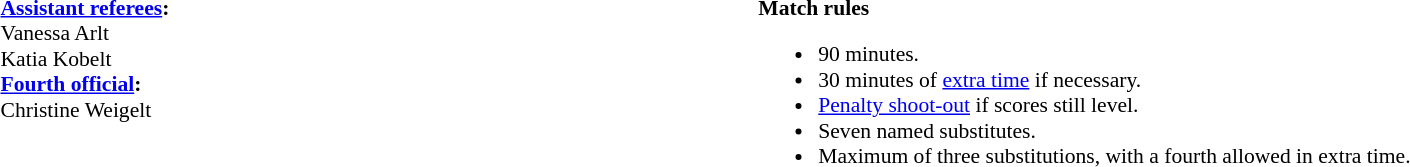<table style="width:100%; font-size:90%;">
<tr>
<td style="width:40%; vertical-align:top;"><br><strong><a href='#'>Assistant referees</a>:</strong>
<br>Vanessa Arlt
<br>Katia Kobelt
<br><strong><a href='#'>Fourth official</a>:</strong>
<br>Christine Weigelt</td>
<td style="width:60%; vertical-align:top;"><br><strong>Match rules</strong><ul><li>90 minutes.</li><li>30 minutes of <a href='#'>extra time</a> if necessary.</li><li><a href='#'>Penalty shoot-out</a> if scores still level.</li><li>Seven named substitutes.</li><li>Maximum of three substitutions, with a fourth allowed in extra time.</li></ul></td>
</tr>
</table>
